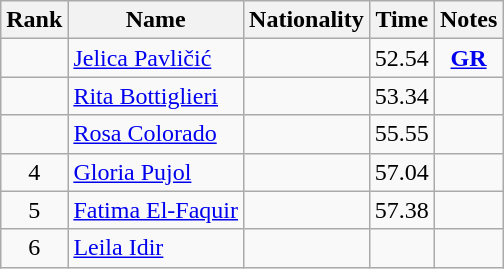<table class="wikitable sortable" style="text-align:center">
<tr>
<th>Rank</th>
<th>Name</th>
<th>Nationality</th>
<th>Time</th>
<th>Notes</th>
</tr>
<tr>
<td></td>
<td align=left><a href='#'>Jelica Pavličić</a></td>
<td align=left></td>
<td>52.54</td>
<td><strong><a href='#'>GR</a></strong></td>
</tr>
<tr>
<td></td>
<td align=left><a href='#'>Rita Bottiglieri</a></td>
<td align=left></td>
<td>53.34</td>
<td></td>
</tr>
<tr>
<td></td>
<td align=left><a href='#'>Rosa Colorado</a></td>
<td align=left></td>
<td>55.55</td>
<td></td>
</tr>
<tr>
<td>4</td>
<td align=left><a href='#'>Gloria Pujol</a></td>
<td align=left></td>
<td>57.04</td>
<td></td>
</tr>
<tr>
<td>5</td>
<td align=left><a href='#'>Fatima El-Faquir</a></td>
<td align=left></td>
<td>57.38</td>
<td></td>
</tr>
<tr>
<td>6</td>
<td align=left><a href='#'>Leila Idir</a></td>
<td align=left></td>
<td></td>
<td></td>
</tr>
</table>
